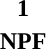<table style="width:100%; text-align:center;">
<tr>
<td style="background:"><strong>1</strong></td>
</tr>
<tr>
<td><span><strong>NPF</strong></span></td>
</tr>
</table>
